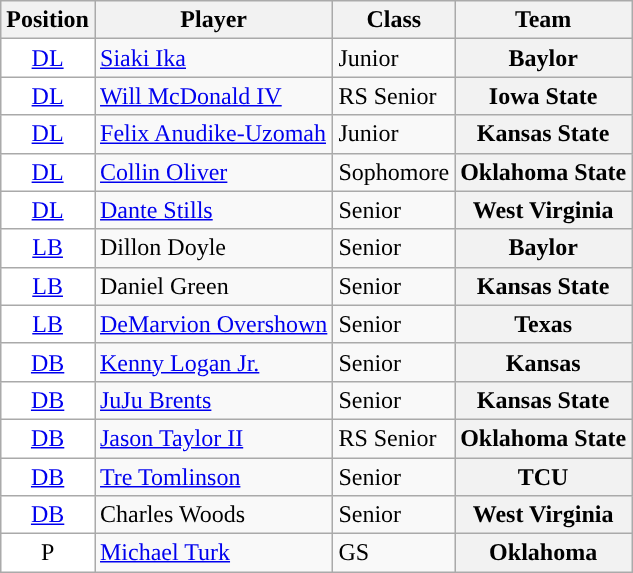<table class="wikitable sortable" border="1">
<tr>
<th>Position</th>
<th>Player</th>
<th>Class</th>
<th>Team</th>
</tr>
<tr>
<td style="text-align:center; background:white"><a href='#'>DL</a></td>
<td><a href='#'>Siaki Ika</a></td>
<td>Junior</td>
<th>Baylor</th>
</tr>
<tr>
<td style="text-align:center; background:white"><a href='#'>DL</a></td>
<td><a href='#'>Will McDonald IV</a></td>
<td>RS Senior</td>
<th>Iowa State</th>
</tr>
<tr>
<td style="text-align:center; background:white"><a href='#'>DL</a></td>
<td><a href='#'>Felix Anudike-Uzomah</a></td>
<td>Junior</td>
<th>Kansas State</th>
</tr>
<tr>
<td style="text-align:center; background:white"><a href='#'>DL</a></td>
<td><a href='#'>Collin Oliver</a></td>
<td>Sophomore</td>
<th>Oklahoma State</th>
</tr>
<tr>
<td style="text-align:center; background:white"><a href='#'>DL</a></td>
<td><a href='#'>Dante Stills</a></td>
<td>Senior</td>
<th style=>West Virginia</th>
</tr>
<tr>
<td style="text-align:center; background:white"><a href='#'>LB</a></td>
<td>Dillon Doyle</td>
<td>Senior</td>
<th>Baylor</th>
</tr>
<tr>
<td style="text-align:center; background:white"><a href='#'>LB</a></td>
<td>Daniel Green</td>
<td>Senior</td>
<th>Kansas State</th>
</tr>
<tr>
<td style="text-align:center; background:white"><a href='#'>LB</a></td>
<td><a href='#'>DeMarvion Overshown</a></td>
<td>Senior</td>
<th style=>Texas</th>
</tr>
<tr>
<td style="text-align:center; background:white"><a href='#'>DB</a></td>
<td><a href='#'>Kenny Logan Jr.</a></td>
<td>Senior</td>
<th style=>Kansas</th>
</tr>
<tr>
<td style="text-align:center; background:white"><a href='#'>DB</a></td>
<td><a href='#'>JuJu Brents</a></td>
<td>Senior</td>
<th>Kansas State</th>
</tr>
<tr>
<td style="text-align:center; background:white"><a href='#'>DB</a></td>
<td><a href='#'>Jason Taylor II</a></td>
<td>RS Senior</td>
<th>Oklahoma State</th>
</tr>
<tr>
<td style="text-align:center; background:white"><a href='#'>DB</a></td>
<td><a href='#'>Tre Tomlinson</a></td>
<td>Senior</td>
<th style=>TCU</th>
</tr>
<tr>
<td style="text-align:center; background:white"><a href='#'>DB</a></td>
<td>Charles Woods</td>
<td>Senior</td>
<th style=>West Virginia</th>
</tr>
<tr>
<td style="text-align:center; background:white">P</td>
<td><a href='#'>Michael Turk</a></td>
<td>GS</td>
<th style=>Oklahoma</th>
</tr>
</table>
